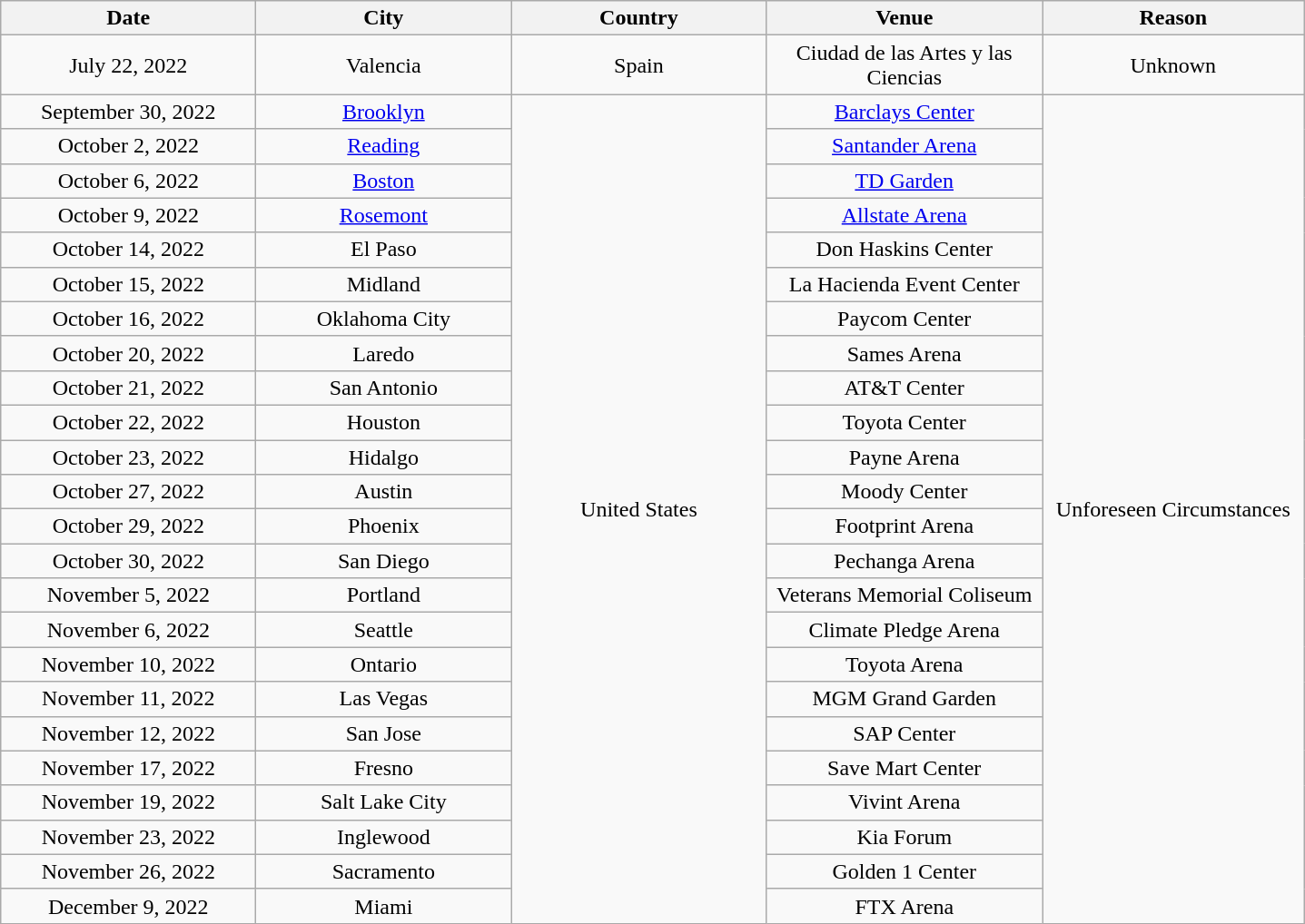<table class="wikitable plainrowheaders" style="text-align:center;">
<tr>
<th style="width:180px;">Date</th>
<th style="width:180px;">City</th>
<th style="width:180px;">Country</th>
<th style="width:195px;">Venue</th>
<th style="width:185px;">Reason</th>
</tr>
<tr>
<td>July 22, 2022</td>
<td>Valencia</td>
<td>Spain</td>
<td>Ciudad de las Artes y las Ciencias</td>
<td>Unknown</td>
</tr>
<tr>
<td>September 30, 2022</td>
<td><a href='#'>Brooklyn</a></td>
<td rowspan="24">United States</td>
<td><a href='#'>Barclays Center</a></td>
<td rowspan="24">Unforeseen Circumstances</td>
</tr>
<tr>
<td>October 2, 2022</td>
<td><a href='#'>Reading</a></td>
<td><a href='#'>Santander Arena</a></td>
</tr>
<tr>
<td>October 6, 2022</td>
<td><a href='#'>Boston</a></td>
<td><a href='#'>TD Garden</a></td>
</tr>
<tr>
<td>October 9, 2022</td>
<td><a href='#'>Rosemont</a></td>
<td><a href='#'>Allstate Arena</a></td>
</tr>
<tr>
<td>October 14, 2022</td>
<td>El Paso</td>
<td>Don Haskins Center</td>
</tr>
<tr>
<td>October 15, 2022</td>
<td>Midland</td>
<td>La Hacienda Event Center</td>
</tr>
<tr>
<td>October 16, 2022</td>
<td>Oklahoma City</td>
<td>Paycom Center</td>
</tr>
<tr>
<td>October 20, 2022</td>
<td>Laredo</td>
<td>Sames Arena</td>
</tr>
<tr>
<td>October 21, 2022</td>
<td>San Antonio</td>
<td>AT&T Center</td>
</tr>
<tr>
<td>October 22, 2022</td>
<td>Houston</td>
<td>Toyota Center</td>
</tr>
<tr>
<td>October 23, 2022</td>
<td>Hidalgo</td>
<td>Payne Arena</td>
</tr>
<tr>
<td>October 27, 2022</td>
<td>Austin</td>
<td>Moody Center</td>
</tr>
<tr>
<td>October 29, 2022</td>
<td>Phoenix</td>
<td>Footprint Arena</td>
</tr>
<tr>
<td>October 30, 2022</td>
<td>San Diego</td>
<td>Pechanga Arena</td>
</tr>
<tr>
<td>November 5, 2022</td>
<td>Portland</td>
<td>Veterans Memorial Coliseum</td>
</tr>
<tr>
<td>November 6, 2022</td>
<td>Seattle</td>
<td>Climate Pledge Arena</td>
</tr>
<tr>
<td>November 10, 2022</td>
<td>Ontario</td>
<td>Toyota Arena</td>
</tr>
<tr>
<td>November 11, 2022</td>
<td>Las Vegas</td>
<td>MGM Grand Garden</td>
</tr>
<tr>
<td>November 12, 2022</td>
<td>San Jose</td>
<td>SAP Center</td>
</tr>
<tr>
<td>November 17, 2022</td>
<td>Fresno</td>
<td>Save Mart Center</td>
</tr>
<tr>
<td>November 19, 2022</td>
<td>Salt Lake City</td>
<td>Vivint Arena</td>
</tr>
<tr>
<td>November 23, 2022</td>
<td>Inglewood</td>
<td>Kia Forum</td>
</tr>
<tr>
<td>November 26, 2022</td>
<td>Sacramento</td>
<td>Golden 1 Center</td>
</tr>
<tr>
<td>December 9, 2022</td>
<td>Miami</td>
<td>FTX Arena</td>
</tr>
</table>
